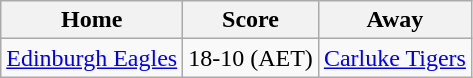<table class="wikitable">
<tr>
<th>Home</th>
<th>Score</th>
<th>Away</th>
</tr>
<tr>
<td><a href='#'>Edinburgh Eagles</a></td>
<td>18-10 (AET)</td>
<td><a href='#'>Carluke Tigers</a></td>
</tr>
</table>
